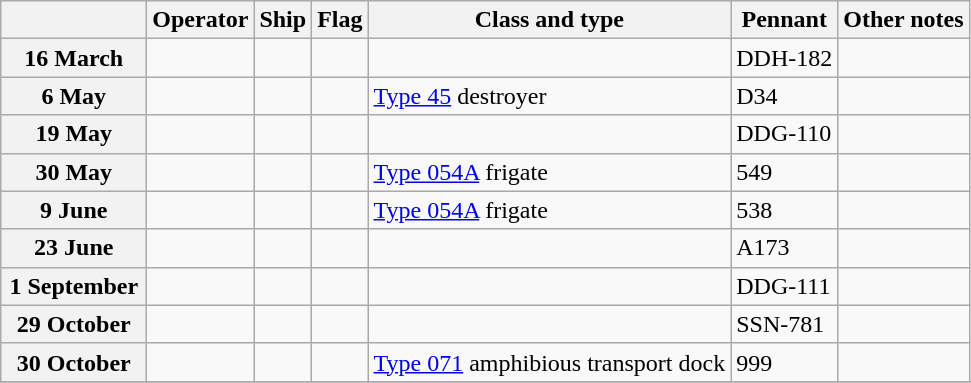<table Class="wikitable">
<tr>
<th width="90"></th>
<th>Operator</th>
<th>Ship</th>
<th>Flag</th>
<th>Class and type</th>
<th>Pennant</th>
<th>Other notes</th>
</tr>
<tr ---->
<th>16 March</th>
<td></td>
<td><strong></strong></td>
<td></td>
<td></td>
<td>DDH-182</td>
<td></td>
</tr>
<tr ---->
<th>6 May</th>
<td></td>
<td><strong></strong></td>
<td></td>
<td><a href='#'>Type 45</a> destroyer</td>
<td>D34</td>
<td></td>
</tr>
<tr ---->
<th>19 May</th>
<td></td>
<td><strong></strong></td>
<td></td>
<td></td>
<td>DDG-110</td>
<td></td>
</tr>
<tr ---->
<th>30 May</th>
<td></td>
<td><strong></strong></td>
<td></td>
<td><a href='#'>Type 054A</a> frigate</td>
<td>549</td>
<td></td>
</tr>
<tr ---->
<th>9 June</th>
<td></td>
<td><strong></strong></td>
<td></td>
<td><a href='#'>Type 054A</a> frigate</td>
<td>538</td>
<td></td>
</tr>
<tr ---->
<th>23 June</th>
<td></td>
<td><strong></strong></td>
<td></td>
<td></td>
<td>A173</td>
<td></td>
</tr>
<tr ---->
<th>1 September</th>
<td></td>
<td><strong></strong></td>
<td></td>
<td></td>
<td>DDG-111</td>
<td></td>
</tr>
<tr ---->
<th>29 October</th>
<td></td>
<td><strong></strong></td>
<td></td>
<td></td>
<td>SSN-781</td>
<td></td>
</tr>
<tr ---->
<th>30 October</th>
<td></td>
<td><strong></strong></td>
<td></td>
<td><a href='#'>Type 071</a> amphibious transport dock</td>
<td>999</td>
<td></td>
</tr>
<tr ---->
</tr>
</table>
